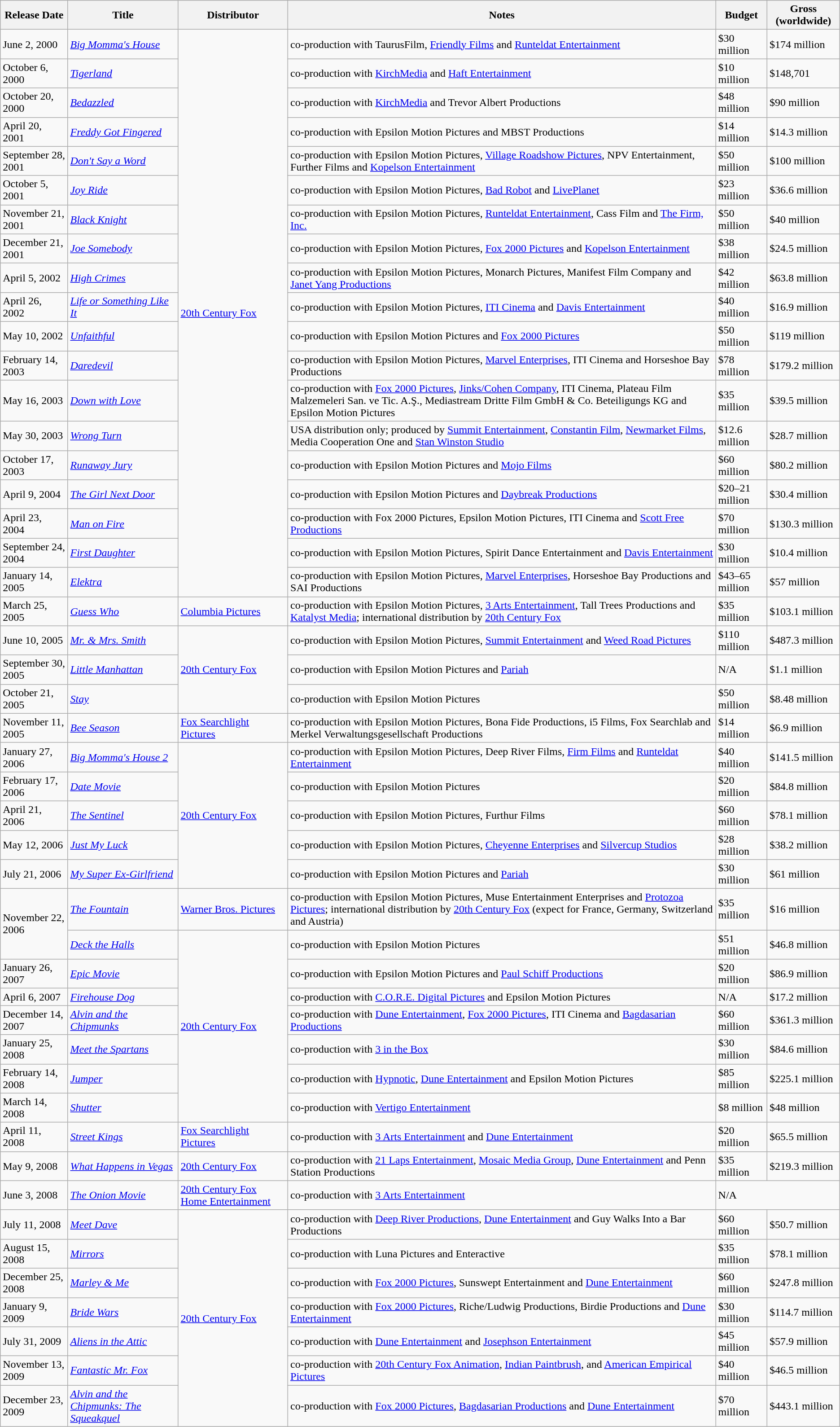<table class="wikitable sortable">
<tr>
<th>Release Date</th>
<th>Title</th>
<th>Distributor</th>
<th>Notes</th>
<th>Budget</th>
<th>Gross (worldwide)</th>
</tr>
<tr>
<td>June 2, 2000</td>
<td><em><a href='#'>Big Momma's House</a></em></td>
<td rowspan="19"><a href='#'>20th Century Fox</a></td>
<td>co-production with TaurusFilm, <a href='#'>Friendly Films</a> and <a href='#'>Runteldat Entertainment</a></td>
<td>$30 million</td>
<td>$174 million</td>
</tr>
<tr>
<td>October 6, 2000</td>
<td><em><a href='#'>Tigerland</a></em></td>
<td>co-production with <a href='#'>KirchMedia</a> and <a href='#'>Haft Entertainment</a></td>
<td>$10 million</td>
<td>$148,701</td>
</tr>
<tr>
<td>October 20, 2000</td>
<td><em><a href='#'>Bedazzled</a></em></td>
<td>co-production with <a href='#'>KirchMedia</a> and Trevor Albert Productions</td>
<td>$48 million</td>
<td>$90 million</td>
</tr>
<tr>
<td>April 20, 2001</td>
<td><em><a href='#'>Freddy Got Fingered</a></em></td>
<td>co-production with Epsilon Motion Pictures and MBST Productions</td>
<td>$14 million</td>
<td>$14.3 million</td>
</tr>
<tr>
<td>September 28, 2001</td>
<td><em><a href='#'>Don't Say a Word</a></em></td>
<td>co-production with Epsilon Motion Pictures, <a href='#'>Village Roadshow Pictures</a>, NPV Entertainment, Further Films and <a href='#'>Kopelson Entertainment</a></td>
<td>$50 million</td>
<td>$100 million</td>
</tr>
<tr>
<td>October 5, 2001</td>
<td><em><a href='#'>Joy Ride</a></em></td>
<td>co-production with Epsilon Motion Pictures, <a href='#'>Bad Robot</a> and <a href='#'>LivePlanet</a></td>
<td>$23 million</td>
<td>$36.6 million</td>
</tr>
<tr>
<td>November 21, 2001</td>
<td><em><a href='#'>Black Knight</a></em></td>
<td>co-production with Epsilon Motion Pictures, <a href='#'>Runteldat Entertainment</a>, Cass Film and <a href='#'>The Firm, Inc.</a></td>
<td>$50 million</td>
<td>$40 million</td>
</tr>
<tr>
<td>December 21, 2001</td>
<td><em><a href='#'>Joe Somebody</a></em></td>
<td>co-production with Epsilon Motion Pictures, <a href='#'>Fox 2000 Pictures</a> and <a href='#'>Kopelson Entertainment</a></td>
<td>$38 million</td>
<td>$24.5 million</td>
</tr>
<tr>
<td>April 5, 2002</td>
<td><em><a href='#'>High Crimes</a></em></td>
<td>co-production with Epsilon Motion Pictures, Monarch Pictures, Manifest Film Company and <a href='#'>Janet Yang Productions</a></td>
<td>$42 million</td>
<td>$63.8 million</td>
</tr>
<tr>
<td>April 26, 2002</td>
<td><em><a href='#'>Life or Something Like It</a></em></td>
<td>co-production with Epsilon Motion Pictures, <a href='#'>ITI Cinema</a> and <a href='#'>Davis Entertainment</a></td>
<td>$40 million</td>
<td>$16.9 million</td>
</tr>
<tr>
<td>May 10, 2002</td>
<td><em><a href='#'>Unfaithful</a></em></td>
<td>co-production with Epsilon Motion Pictures and <a href='#'>Fox 2000 Pictures</a></td>
<td>$50 million</td>
<td>$119 million</td>
</tr>
<tr>
<td>February 14, 2003</td>
<td><em><a href='#'>Daredevil</a></em></td>
<td>co-production with Epsilon Motion Pictures, <a href='#'>Marvel Enterprises</a>, ITI Cinema and Horseshoe Bay Productions</td>
<td>$78 million</td>
<td>$179.2 million</td>
</tr>
<tr>
<td>May 16, 2003</td>
<td><em><a href='#'>Down with Love</a></em></td>
<td>co-production with <a href='#'>Fox 2000 Pictures</a>, <a href='#'>Jinks/Cohen Company</a>, ITI Cinema, Plateau Film Malzemeleri San. ve Tic. A.Ş., Mediastream Dritte Film GmbH & Co. Beteiligungs KG and Epsilon Motion Pictures</td>
<td>$35 million</td>
<td>$39.5 million</td>
</tr>
<tr>
<td>May 30, 2003</td>
<td><em><a href='#'>Wrong Turn</a></em></td>
<td>USA distribution only; produced by <a href='#'>Summit Entertainment</a>, <a href='#'>Constantin Film</a>, <a href='#'>Newmarket Films</a>, Media Cooperation One and <a href='#'>Stan Winston Studio</a></td>
<td>$12.6 million</td>
<td>$28.7 million</td>
</tr>
<tr>
<td>October 17, 2003</td>
<td><em><a href='#'>Runaway Jury</a></em></td>
<td>co-production with Epsilon Motion Pictures and <a href='#'>Mojo Films</a></td>
<td>$60 million</td>
<td>$80.2 million</td>
</tr>
<tr>
<td>April 9, 2004</td>
<td><em><a href='#'>The Girl Next Door</a></em></td>
<td>co-production with Epsilon Motion Pictures and <a href='#'>Daybreak Productions</a></td>
<td>$20–21 million</td>
<td>$30.4 million</td>
</tr>
<tr>
<td>April 23, 2004</td>
<td><em><a href='#'>Man on Fire</a></em></td>
<td>co-production with Fox 2000 Pictures, Epsilon Motion Pictures, ITI Cinema and <a href='#'>Scott Free Productions</a></td>
<td>$70 million</td>
<td>$130.3 million</td>
</tr>
<tr>
<td>September 24, 2004</td>
<td><em><a href='#'>First Daughter</a></em></td>
<td>co-production with Epsilon Motion Pictures, Spirit Dance Entertainment and <a href='#'>Davis Entertainment</a></td>
<td>$30 million</td>
<td>$10.4 million</td>
</tr>
<tr>
<td>January 14, 2005</td>
<td><em><a href='#'>Elektra</a></em></td>
<td>co-production with Epsilon Motion Pictures, <a href='#'>Marvel Enterprises</a>, Horseshoe Bay Productions and SAI Productions</td>
<td>$43–65 million</td>
<td>$57 million</td>
</tr>
<tr>
<td>March 25, 2005</td>
<td><em><a href='#'>Guess Who</a></em></td>
<td><a href='#'>Columbia Pictures</a></td>
<td>co-production with Epsilon Motion Pictures, <a href='#'>3 Arts Entertainment</a>, Tall Trees Productions and <a href='#'>Katalyst Media</a>; international distribution by <a href='#'>20th Century Fox</a></td>
<td>$35 million</td>
<td>$103.1 million</td>
</tr>
<tr>
<td>June 10, 2005</td>
<td><em><a href='#'>Mr. & Mrs. Smith</a></em></td>
<td rowspan="3"><a href='#'>20th Century Fox</a></td>
<td>co-production with Epsilon Motion Pictures, <a href='#'>Summit Entertainment</a> and <a href='#'>Weed Road Pictures</a></td>
<td>$110 million</td>
<td>$487.3 million</td>
</tr>
<tr>
<td>September 30, 2005</td>
<td><em><a href='#'>Little Manhattan</a></em></td>
<td>co-production with Epsilon Motion Pictures and <a href='#'>Pariah</a></td>
<td>N/A</td>
<td>$1.1 million</td>
</tr>
<tr>
<td>October 21, 2005</td>
<td><em><a href='#'>Stay</a></em></td>
<td>co-production with Epsilon Motion Pictures</td>
<td>$50 million</td>
<td>$8.48 million</td>
</tr>
<tr>
<td>November 11, 2005</td>
<td><em><a href='#'>Bee Season</a></em></td>
<td><a href='#'>Fox Searchlight Pictures</a></td>
<td>co-production with Epsilon Motion Pictures, Bona Fide Productions, i5 Films, Fox Searchlab and Merkel Verwaltungsgesellschaft Productions</td>
<td>$14 million</td>
<td>$6.9 million</td>
</tr>
<tr>
<td>January 27, 2006</td>
<td><em><a href='#'>Big Momma's House 2</a></em></td>
<td rowspan="5"><a href='#'>20th Century Fox</a></td>
<td>co-production with Epsilon Motion Pictures, Deep River Films, <a href='#'>Firm Films</a> and <a href='#'>Runteldat Entertainment</a></td>
<td>$40 million</td>
<td>$141.5 million</td>
</tr>
<tr>
<td>February 17, 2006</td>
<td><em><a href='#'>Date Movie</a></em></td>
<td>co-production with Epsilon Motion Pictures</td>
<td>$20 million</td>
<td>$84.8 million</td>
</tr>
<tr>
<td>April 21, 2006</td>
<td><em><a href='#'>The Sentinel</a></em></td>
<td>co-production with Epsilon Motion Pictures, Furthur Films</td>
<td>$60 million</td>
<td>$78.1 million</td>
</tr>
<tr>
<td>May 12, 2006</td>
<td><em><a href='#'>Just My Luck</a></em></td>
<td>co-production with Epsilon Motion Pictures, <a href='#'>Cheyenne Enterprises</a> and <a href='#'>Silvercup Studios</a></td>
<td>$28 million</td>
<td>$38.2 million</td>
</tr>
<tr>
<td>July 21, 2006</td>
<td><em><a href='#'>My Super Ex-Girlfriend</a></em></td>
<td>co-production with Epsilon Motion Pictures and <a href='#'>Pariah</a></td>
<td>$30 million</td>
<td>$61 million</td>
</tr>
<tr>
<td rowspan="2">November 22, 2006</td>
<td><em><a href='#'>The Fountain</a></em></td>
<td><a href='#'>Warner Bros. Pictures</a></td>
<td>co-production with Epsilon Motion Pictures, Muse Entertainment Enterprises and <a href='#'>Protozoa Pictures</a>; international distribution by <a href='#'>20th Century Fox</a> (expect for France, Germany, Switzerland and Austria)</td>
<td>$35 million</td>
<td>$16 million</td>
</tr>
<tr>
<td><em><a href='#'>Deck the Halls</a></em></td>
<td rowspan="7"><a href='#'>20th Century Fox</a></td>
<td>co-production with Epsilon Motion Pictures</td>
<td>$51 million</td>
<td>$46.8 million</td>
</tr>
<tr>
<td>January 26, 2007</td>
<td><em><a href='#'>Epic Movie</a></em></td>
<td>co-production with Epsilon Motion Pictures and <a href='#'>Paul Schiff Productions</a></td>
<td>$20 million</td>
<td>$86.9 million</td>
</tr>
<tr>
<td>April 6, 2007</td>
<td><em><a href='#'>Firehouse Dog</a></em></td>
<td>co-production with <a href='#'>C.O.R.E. Digital Pictures</a> and Epsilon Motion Pictures</td>
<td>N/A</td>
<td>$17.2 million</td>
</tr>
<tr>
<td>December 14, 2007</td>
<td><em><a href='#'>Alvin and the Chipmunks</a></em></td>
<td>co-production with <a href='#'>Dune Entertainment</a>, <a href='#'>Fox 2000 Pictures</a>, ITI Cinema and <a href='#'>Bagdasarian Productions</a></td>
<td>$60 million</td>
<td>$361.3 million</td>
</tr>
<tr>
<td>January 25, 2008</td>
<td><em><a href='#'>Meet the Spartans</a></em></td>
<td>co-production with <a href='#'>3 in the Box</a></td>
<td>$30 million</td>
<td>$84.6 million</td>
</tr>
<tr>
<td>February 14, 2008</td>
<td><em><a href='#'>Jumper</a></em></td>
<td>co-production with <a href='#'>Hypnotic</a>, <a href='#'>Dune Entertainment</a> and Epsilon Motion Pictures</td>
<td>$85 million</td>
<td>$225.1 million</td>
</tr>
<tr>
<td>March 14, 2008</td>
<td><em><a href='#'>Shutter</a></em></td>
<td>co-production with <a href='#'>Vertigo Entertainment</a></td>
<td>$8 million</td>
<td>$48 million</td>
</tr>
<tr>
<td>April 11, 2008</td>
<td><em><a href='#'>Street Kings</a></em></td>
<td><a href='#'>Fox Searchlight Pictures</a></td>
<td>co-production with <a href='#'>3 Arts Entertainment</a> and <a href='#'>Dune Entertainment</a></td>
<td>$20 million</td>
<td>$65.5 million</td>
</tr>
<tr>
<td>May 9, 2008</td>
<td><em><a href='#'>What Happens in Vegas</a></em></td>
<td><a href='#'>20th Century Fox</a></td>
<td>co-production with <a href='#'>21 Laps Entertainment</a>, <a href='#'>Mosaic Media Group</a>, <a href='#'>Dune Entertainment</a> and Penn Station Productions</td>
<td>$35 million</td>
<td>$219.3 million</td>
</tr>
<tr>
<td>June 3, 2008</td>
<td><em><a href='#'>The Onion Movie</a></em></td>
<td><a href='#'>20th Century Fox Home Entertainment</a></td>
<td>co-production with <a href='#'>3 Arts Entertainment</a></td>
<td colspan="2">N/A</td>
</tr>
<tr>
<td>July 11, 2008</td>
<td><em><a href='#'>Meet Dave</a></em></td>
<td rowspan="7"><a href='#'>20th Century Fox</a></td>
<td>co-production with <a href='#'>Deep River Productions</a>, <a href='#'>Dune Entertainment</a> and Guy Walks Into a Bar Productions</td>
<td>$60 million</td>
<td>$50.7 million</td>
</tr>
<tr>
<td>August 15, 2008</td>
<td><em><a href='#'>Mirrors</a></em></td>
<td>co-production with Luna Pictures and Enteractive</td>
<td>$35 million</td>
<td>$78.1 million</td>
</tr>
<tr>
<td>December 25, 2008</td>
<td><em><a href='#'>Marley & Me</a></em></td>
<td>co-production with <a href='#'>Fox 2000 Pictures</a>, Sunswept Entertainment and <a href='#'>Dune Entertainment</a></td>
<td>$60 million</td>
<td>$247.8 million</td>
</tr>
<tr>
<td>January 9, 2009</td>
<td><em><a href='#'>Bride Wars</a></em></td>
<td>co-production with <a href='#'>Fox 2000 Pictures</a>, Riche/Ludwig Productions, Birdie Productions and <a href='#'>Dune Entertainment</a></td>
<td>$30 million</td>
<td>$114.7 million</td>
</tr>
<tr>
<td>July 31, 2009</td>
<td><em><a href='#'>Aliens in the Attic</a></em></td>
<td>co-production with <a href='#'>Dune Entertainment</a> and <a href='#'>Josephson Entertainment</a></td>
<td>$45 million</td>
<td>$57.9 million</td>
</tr>
<tr>
<td>November 13, 2009</td>
<td><em><a href='#'>Fantastic Mr. Fox</a></em></td>
<td>co-production with <a href='#'>20th Century Fox Animation</a>, <a href='#'>Indian Paintbrush</a>, and <a href='#'>American Empirical Pictures</a></td>
<td>$40 million</td>
<td>$46.5 million</td>
</tr>
<tr>
<td>December 23, 2009</td>
<td><em><a href='#'>Alvin and the Chipmunks: The Squeakquel</a></em></td>
<td>co-production with <a href='#'>Fox 2000 Pictures</a>, <a href='#'>Bagdasarian Productions</a> and <a href='#'>Dune Entertainment</a></td>
<td>$70 million</td>
<td>$443.1 million</td>
</tr>
</table>
